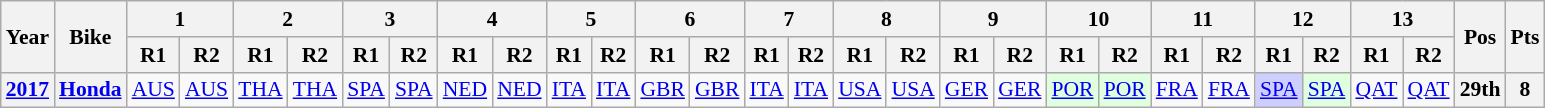<table class="wikitable" style="text-align:center; font-size:90%">
<tr>
<th valign="middle" rowspan=2>Year</th>
<th valign="middle" rowspan=2>Bike</th>
<th colspan=2>1</th>
<th colspan=2>2</th>
<th colspan=2>3</th>
<th colspan=2>4</th>
<th colspan=2>5</th>
<th colspan=2>6</th>
<th colspan=2>7</th>
<th colspan=2>8</th>
<th colspan=2>9</th>
<th colspan=2>10</th>
<th colspan=2>11</th>
<th colspan=2>12</th>
<th colspan=2>13</th>
<th rowspan=2>Pos</th>
<th rowspan=2>Pts</th>
</tr>
<tr>
<th>R1</th>
<th>R2</th>
<th>R1</th>
<th>R2</th>
<th>R1</th>
<th>R2</th>
<th>R1</th>
<th>R2</th>
<th>R1</th>
<th>R2</th>
<th>R1</th>
<th>R2</th>
<th>R1</th>
<th>R2</th>
<th>R1</th>
<th>R2</th>
<th>R1</th>
<th>R2</th>
<th>R1</th>
<th>R2</th>
<th>R1</th>
<th>R2</th>
<th>R1</th>
<th>R2</th>
<th>R1</th>
<th>R2</th>
</tr>
<tr>
<th><a href='#'>2017</a></th>
<th><a href='#'>Honda</a></th>
<td><a href='#'>AUS</a></td>
<td><a href='#'>AUS</a></td>
<td><a href='#'>THA</a></td>
<td><a href='#'>THA</a></td>
<td><a href='#'>SPA</a></td>
<td><a href='#'>SPA</a></td>
<td><a href='#'>NED</a></td>
<td><a href='#'>NED</a></td>
<td><a href='#'>ITA</a></td>
<td><a href='#'>ITA</a></td>
<td><a href='#'>GBR</a></td>
<td><a href='#'>GBR</a></td>
<td><a href='#'>ITA</a></td>
<td><a href='#'>ITA</a></td>
<td><a href='#'>USA</a></td>
<td><a href='#'>USA</a></td>
<td><a href='#'>GER</a></td>
<td><a href='#'>GER</a></td>
<td style="background:#dfffdf;"><a href='#'>POR</a><br></td>
<td style="background:#dfffdf;"><a href='#'>POR</a><br></td>
<td><a href='#'>FRA</a></td>
<td><a href='#'>FRA</a></td>
<td style="background:#cfcfff;"><a href='#'>SPA</a><br></td>
<td style="background:#dfffdf;"><a href='#'>SPA</a><br></td>
<td><a href='#'>QAT</a></td>
<td><a href='#'>QAT</a></td>
<th>29th</th>
<th>8</th>
</tr>
</table>
